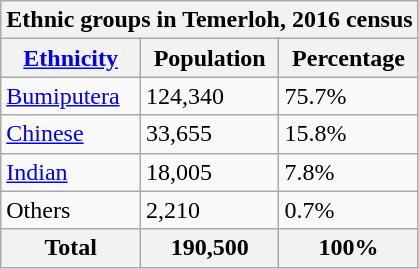<table class="wikitable">
<tr>
<th style="text-align:center;" colspan="3">Ethnic groups in Temerloh, 2016 census</th>
</tr>
<tr>
<th><a href='#'>Ethnicity</a></th>
<th>Population</th>
<th>Percentage</th>
</tr>
<tr>
<td><a href='#'>Bumiputera</a></td>
<td>124,340</td>
<td>75.7%</td>
</tr>
<tr>
<td><a href='#'>Chinese</a></td>
<td>33,655</td>
<td>15.8%</td>
</tr>
<tr>
<td><a href='#'>Indian</a></td>
<td>18,005</td>
<td>7.8%</td>
</tr>
<tr>
<td>Others</td>
<td>2,210</td>
<td>0.7%</td>
</tr>
<tr>
<th>Total</th>
<th>190,500</th>
<th>100%</th>
</tr>
</table>
